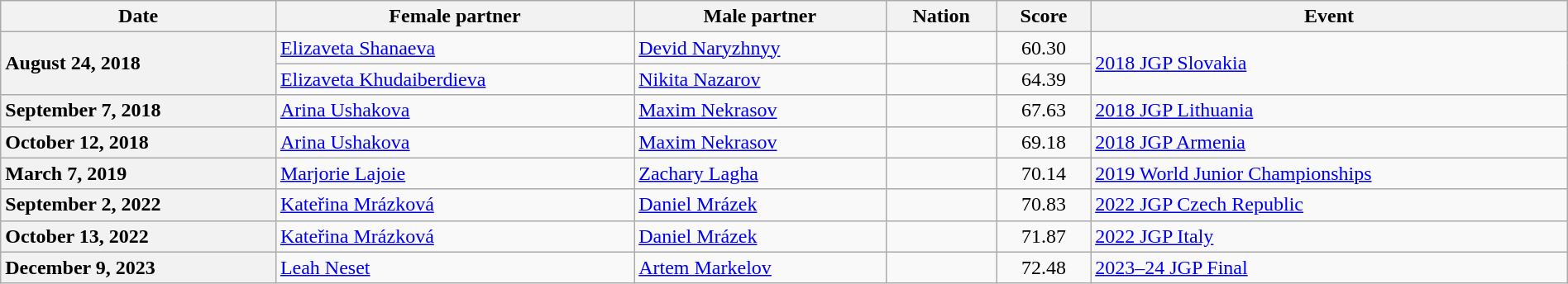<table class="wikitable unsortable" style="text-align:left; width:100%">
<tr>
<th scope="col">Date</th>
<th scope="col">Female partner</th>
<th scope="col">Male partner</th>
<th scope="col">Nation</th>
<th scope="col">Score</th>
<th scope="col">Event</th>
</tr>
<tr>
<th scope="row" style="text-align:left;" rowspan="2">August 24, 2018</th>
<td><a href='#'>Elizaveta Shanaeva</a></td>
<td><a href='#'>Devid Naryzhnyy</a></td>
<td></td>
<td style="text-align:center;">60.30</td>
<td rowspan="2"><a href='#'>2018 JGP Slovakia</a></td>
</tr>
<tr>
<td><a href='#'>Elizaveta Khudaiberdieva</a></td>
<td><a href='#'>Nikita Nazarov</a></td>
<td></td>
<td style="text-align:center;">64.39</td>
</tr>
<tr>
<th scope="row" style="text-align:left;">September 7, 2018</th>
<td><a href='#'>Arina Ushakova</a></td>
<td><a href='#'>Maxim Nekrasov</a></td>
<td></td>
<td style="text-align:center;">67.63</td>
<td><a href='#'>2018 JGP Lithuania</a></td>
</tr>
<tr>
<th scope="row" style="text-align:left;">October 12, 2018</th>
<td><a href='#'>Arina Ushakova</a></td>
<td><a href='#'>Maxim Nekrasov</a></td>
<td></td>
<td style="text-align:center;">69.18</td>
<td><a href='#'>2018 JGP Armenia</a></td>
</tr>
<tr>
<th scope="row" style="text-align:left;">March 7, 2019</th>
<td><a href='#'>Marjorie Lajoie</a></td>
<td><a href='#'>Zachary Lagha</a></td>
<td></td>
<td style="text-align:center;">70.14</td>
<td><a href='#'>2019 World Junior Championships</a></td>
</tr>
<tr>
<th scope="row" style="text-align:left;">September 2, 2022</th>
<td><a href='#'>Kateřina Mrázková</a></td>
<td><a href='#'>Daniel Mrázek</a></td>
<td></td>
<td style="text-align:center;">70.83</td>
<td><a href='#'>2022 JGP Czech Republic</a></td>
</tr>
<tr>
<th scope="row" style="text-align:left;">October 13, 2022</th>
<td><a href='#'>Kateřina Mrázková</a></td>
<td><a href='#'>Daniel Mrázek</a></td>
<td></td>
<td style="text-align:center;">71.87</td>
<td><a href='#'>2022 JGP Italy</a></td>
</tr>
<tr>
<th scope="row" style="text-align:left;">December 9, 2023</th>
<td><a href='#'>Leah Neset</a></td>
<td><a href='#'>Artem Markelov</a></td>
<td></td>
<td style="text-align:center">72.48</td>
<td><a href='#'>2023–24 JGP Final</a></td>
</tr>
</table>
